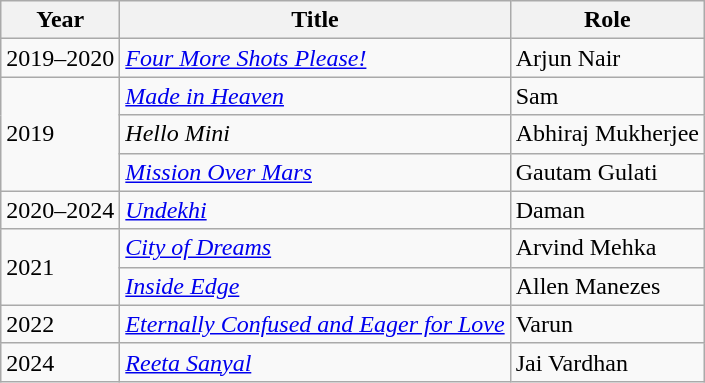<table class="wikitable plainrowheaders sortable">
<tr>
<th scope="col">Year</th>
<th scope="col">Title</th>
<th scope="col">Role</th>
</tr>
<tr>
<td>2019–2020</td>
<td><em><a href='#'>Four More Shots Please!</a></em></td>
<td>Arjun Nair</td>
</tr>
<tr>
<td rowspan="3">2019</td>
<td><em><a href='#'>Made in Heaven</a></em></td>
<td>Sam</td>
</tr>
<tr>
<td><em>Hello Mini</em></td>
<td>Abhiraj Mukherjee</td>
</tr>
<tr>
<td><em><a href='#'>Mission Over Mars</a></em></td>
<td>Gautam Gulati</td>
</tr>
<tr>
<td>2020–2024</td>
<td><em><a href='#'>Undekhi</a></em></td>
<td>Daman</td>
</tr>
<tr>
<td rowspan="2">2021</td>
<td><em><a href='#'>City of Dreams</a></em></td>
<td>Arvind Mehka</td>
</tr>
<tr>
<td><a href='#'><em>Inside Edge</em></a></td>
<td>Allen Manezes</td>
</tr>
<tr>
<td>2022</td>
<td><em><a href='#'>Eternally Confused and Eager for Love</a></em></td>
<td>Varun</td>
</tr>
<tr>
<td>2024</td>
<td><em><a href='#'>Reeta Sanyal</a></td>
<td>Jai Vardhan</td>
</tr>
</table>
